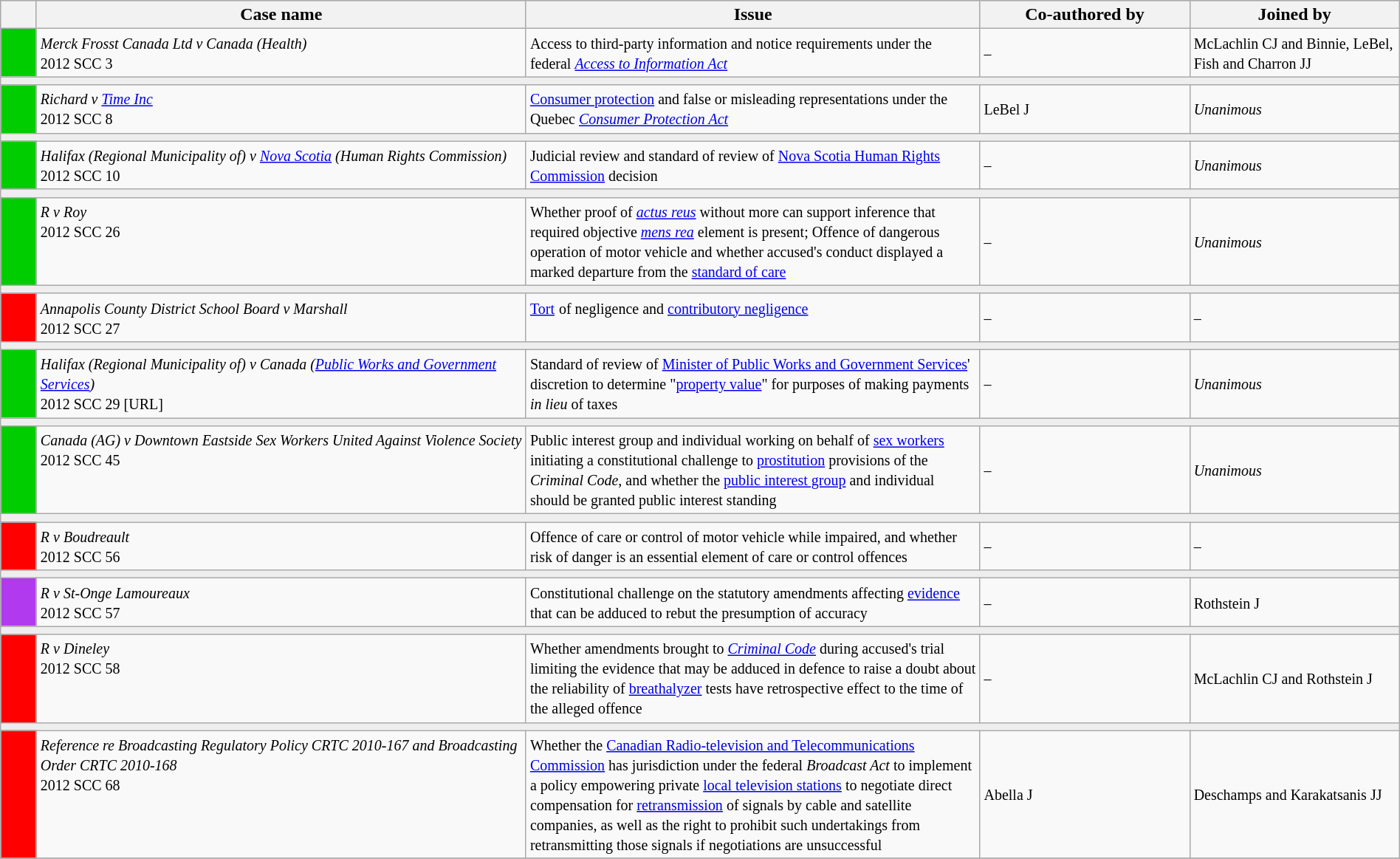<table class="wikitable" width=100%>
<tr bgcolor="#CCCCCC">
<th width=25px></th>
<th width=35%>Case name</th>
<th>Issue</th>
<th width=15%>Co-authored by</th>
<th width=15%>Joined by</th>
</tr>
<tr>
<td bgcolor="00cd00"></td>
<td align=left valign=top><small><em>Merck Frosst Canada Ltd v Canada (Health)</em><br> 2012 SCC 3 </small></td>
<td valign=top><small> Access to third-party information and notice requirements under the federal <em><a href='#'>Access to Information Act</a></em></small></td>
<td><small> –</small></td>
<td><small>  McLachlin CJ and Binnie, LeBel, Fish and Charron JJ</small></td>
</tr>
<tr>
<td bgcolor=#EEEEEE colspan=5 valign=top><small></small></td>
</tr>
<tr>
<td bgcolor="00cd00"></td>
<td align=left valign=top><small><em>Richard v <a href='#'>Time Inc</a></em><br> 2012 SCC 8 </small></td>
<td valign=top><small><a href='#'>Consumer protection</a> and false or misleading representations under the Quebec <em><a href='#'>Consumer Protection Act</a></em></small></td>
<td><small> LeBel J</small></td>
<td><small> <em>Unanimous</em></small></td>
</tr>
<tr>
<td bgcolor=#EEEEEE colspan=5 valign=top><small></small></td>
</tr>
<tr>
<td bgcolor="00cd00"></td>
<td align=left valign=top><small><em>Halifax (Regional Municipality of) v <a href='#'>Nova Scotia</a> (Human Rights Commission)</em><br> 2012 SCC 10 </small></td>
<td valign=top><small>Judicial review and standard of review of <a href='#'>Nova Scotia Human Rights Commission</a> decision</small></td>
<td><small> –</small></td>
<td><small> <em>Unanimous</em></small></td>
</tr>
<tr>
<td bgcolor=#EEEEEE colspan=5 valign=top><small></small></td>
</tr>
<tr>
<td bgcolor="00cd00"></td>
<td align=left valign=top><small><em>R v Roy</em><br> 2012 SCC 26 </small></td>
<td valign=top><small>Whether proof of <em><a href='#'>actus reus</a></em> without more can support inference that required objective <em><a href='#'>mens rea</a></em> element is present; Offence of dangerous operation of motor vehicle and whether accused's conduct displayed a marked departure from the <a href='#'>standard of care</a></small></td>
<td><small> –</small></td>
<td><small> <em>Unanimous</em></small></td>
</tr>
<tr>
<td bgcolor=#EEEEEE colspan=5 valign=top><small></small></td>
</tr>
<tr>
<td bgcolor="red"></td>
<td align=left valign=top><small><em>Annapolis County District School Board v Marshall</em><br> 2012 SCC 27 </small></td>
<td valign=top><a href='#'><small>Tort</small></a> <small>of negligence and <a href='#'>contributory negligence</a></small></td>
<td><small> –</small></td>
<td><small> –</small></td>
</tr>
<tr>
<td bgcolor=#EEEEEE colspan=5 valign=top><small></small></td>
</tr>
<tr>
<td bgcolor="00cd00"></td>
<td align=left valign=top><small><em>Halifax (Regional Municipality of) v Canada (<a href='#'>Public Works and Government Services</a>)</em><br> 2012 SCC 29 [URL]</small></td>
<td valign=top><small>Standard of review of <a href='#'>Minister of Public Works and Government Services</a>' discretion to determine "<a href='#'>property value</a>" for purposes of making payments <em>in lieu</em> of taxes</small></td>
<td><small> –</small></td>
<td><small> <em>Unanimous</em></small></td>
</tr>
<tr>
<td bgcolor=#EEEEEE colspan=5 valign=top><small></small></td>
</tr>
<tr>
<td bgcolor="00cd00"></td>
<td align=left valign=top><small><em>Canada (AG) v Downtown Eastside Sex Workers United Against Violence Society</em><br> 2012 SCC 45 </small></td>
<td valign=top><small>Public interest group and individual working on behalf of <a href='#'>sex workers</a> initiating a constitutional challenge to <a href='#'>prostitution</a> provisions of the <em>Criminal Code</em>, and whether the <a href='#'>public interest group</a> and individual should be granted public interest standing</small></td>
<td><small> –</small></td>
<td><small> <em>Unanimous</em></small></td>
</tr>
<tr>
<td bgcolor=#EEEEEE colspan=5 valign=top><small></small></td>
</tr>
<tr>
<td bgcolor="red"></td>
<td align=left valign=top><small><em>R v Boudreault</em><br> 2012 SCC 56 </small></td>
<td valign=top><small>Offence of care or control of motor vehicle while impaired, and whether risk of danger is an essential element of care or control offences</small></td>
<td><small> –</small></td>
<td><small> –</small></td>
</tr>
<tr>
<td bgcolor=#EEEEEE colspan=5 valign=top><small></small></td>
</tr>
<tr>
<td bgcolor="B23AEE"></td>
<td align=left valign=top><small><em>R v St-Onge Lamoureaux</em><br> 2012 SCC 57 </small></td>
<td valign=top><small>Constitutional challenge on the statutory amendments affecting <a href='#'>evidence</a> that can be adduced to rebut the presumption of accuracy</small></td>
<td><small> –</small></td>
<td><small> Rothstein J</small></td>
</tr>
<tr>
<td bgcolor=#EEEEEE colspan=5 valign=top><small></small></td>
</tr>
<tr>
<td bgcolor="red"></td>
<td align=left valign=top><small><em>R v Dineley</em><br> 2012 SCC 58 </small></td>
<td valign=top><small>Whether amendments brought to <em><a href='#'>Criminal Code</a></em> during accused's trial limiting the evidence that may be adduced in defence to raise a doubt about the reliability of <a href='#'>breathalyzer</a> tests have retrospective effect to the time of the alleged offence</small></td>
<td><small> –</small></td>
<td><small> McLachlin CJ and Rothstein J</small></td>
</tr>
<tr>
<td bgcolor=#EEEEEE colspan=5 valign=top><small></small></td>
</tr>
<tr>
<td bgcolor="red"></td>
<td align=left valign=top><small><em>Reference re Broadcasting Regulatory Policy CRTC 2010-167 and Broadcasting Order CRTC 2010-168</em><br> 2012 SCC 68 </small></td>
<td valign=top><small>Whether the <a href='#'>Canadian Radio-television and Telecommunications Commission</a> has jurisdiction under the federal <em>Broadcast Act</em> to implement a policy empowering private <a href='#'>local television stations</a> to negotiate direct compensation for <a href='#'>retransmission</a> of signals by cable and satellite companies, as well as the right to prohibit such undertakings from retransmitting those signals if negotiations are unsuccessful</small></td>
<td><small> Abella J</small></td>
<td><small> Deschamps and Karakatsanis JJ</small></td>
</tr>
<tr>
</tr>
</table>
